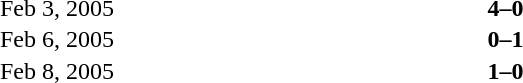<table width=100% cellspacing=1>
<tr>
<th width=120></th>
<th width=220></th>
<th width=70></th>
<th width=220></th>
<th></th>
</tr>
<tr>
<td align=right>Feb 3, 2005</td>
<td align=right><strong></strong></td>
<td align=center><strong>4–0</strong></td>
<td><strong></strong></td>
</tr>
<tr>
<td align=right>Feb 6, 2005</td>
<td align=right><strong></strong></td>
<td align=center><strong>0–1</strong></td>
<td><strong></strong></td>
</tr>
<tr>
<td align=right>Feb 8, 2005</td>
<td align=right><strong></strong></td>
<td align=center><strong>1–0</strong></td>
<td><strong></strong></td>
</tr>
</table>
